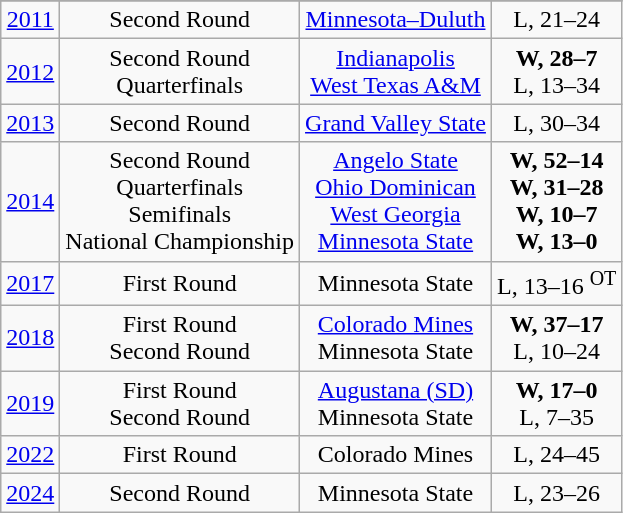<table class="wikitable">
<tr>
</tr>
<tr align="center">
<td><a href='#'>2011</a></td>
<td>Second Round</td>
<td><a href='#'>Minnesota–Duluth</a></td>
<td>L, 21–24</td>
</tr>
<tr align="center">
<td><a href='#'>2012</a></td>
<td>Second Round<br>Quarterfinals</td>
<td><a href='#'>Indianapolis</a><br><a href='#'>West Texas A&M</a></td>
<td><strong>W, 28–7</strong><br>L, 13–34</td>
</tr>
<tr align="center">
<td><a href='#'>2013</a></td>
<td>Second Round</td>
<td><a href='#'>Grand Valley State</a></td>
<td>L, 30–34</td>
</tr>
<tr align="center">
<td><a href='#'>2014</a></td>
<td>Second Round<br>Quarterfinals<br>Semifinals<br>National Championship</td>
<td><a href='#'>Angelo State</a><br><a href='#'>Ohio Dominican</a><br><a href='#'>West Georgia</a><br><a href='#'>Minnesota State</a></td>
<td><strong>W, 52–14</strong><br><strong>W, 31–28</strong><br><strong>W, 10–7</strong><br><strong>W, 13–0</strong></td>
</tr>
<tr align="center">
<td><a href='#'>2017</a></td>
<td>First Round</td>
<td>Minnesota State</td>
<td>L, 13–16 <sup>OT</sup></td>
</tr>
<tr align="center">
<td><a href='#'>2018</a></td>
<td>First Round<br>Second Round</td>
<td><a href='#'>Colorado Mines</a><br>Minnesota State</td>
<td><strong>W, 37–17</strong><br>L, 10–24</td>
</tr>
<tr align="center">
<td><a href='#'>2019</a></td>
<td>First Round<br>Second Round</td>
<td><a href='#'>Augustana (SD)</a><br>Minnesota State</td>
<td><strong>W, 17–0</strong><br>L, 7–35</td>
</tr>
<tr align="center">
<td><a href='#'>2022</a></td>
<td>First Round</td>
<td>Colorado Mines</td>
<td>L, 24–45</td>
</tr>
<tr align="center">
<td><a href='#'>2024</a></td>
<td>Second Round</td>
<td>Minnesota State</td>
<td>L, 23–26</td>
</tr>
</table>
